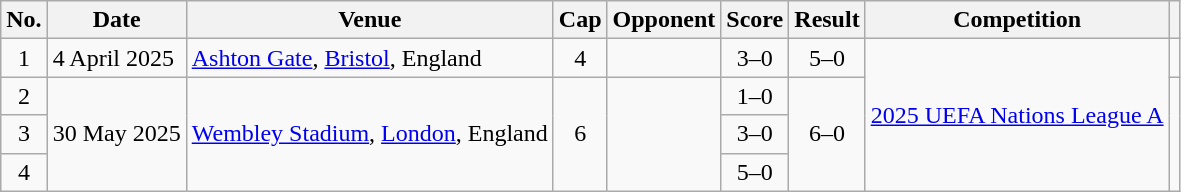<table class="wikitable sortable">
<tr>
<th scope="col">No.</th>
<th scope="col">Date</th>
<th scope="col">Venue</th>
<th scope="col">Cap</th>
<th scope="col">Opponent</th>
<th scope="col">Score</th>
<th scope="col">Result</th>
<th scope="col">Competition</th>
<th scope="col" class="unsortable"></th>
</tr>
<tr>
<td style="text-align:center">1</td>
<td>4 April 2025</td>
<td><a href='#'>Ashton Gate</a>, <a href='#'>Bristol</a>, England</td>
<td align=center>4</td>
<td></td>
<td align=center>3–0</td>
<td align=center>5–0</td>
<td rowspan="4"><a href='#'>2025 UEFA Nations League A</a></td>
<td align=center></td>
</tr>
<tr>
<td style="text-align:center">2</td>
<td rowspan="3">30 May 2025</td>
<td rowspan="3"><a href='#'>Wembley Stadium</a>, <a href='#'>London</a>, England</td>
<td rowspan="3" align=center>6</td>
<td rowspan="3"></td>
<td align=center>1–0</td>
<td rowspan="3" align=center>6–0</td>
<td rowspan="3" align=center></td>
</tr>
<tr>
<td style="text-align:center">3</td>
<td align=center>3–0</td>
</tr>
<tr>
<td style="text-align:center">4</td>
<td align=center>5–0</td>
</tr>
</table>
